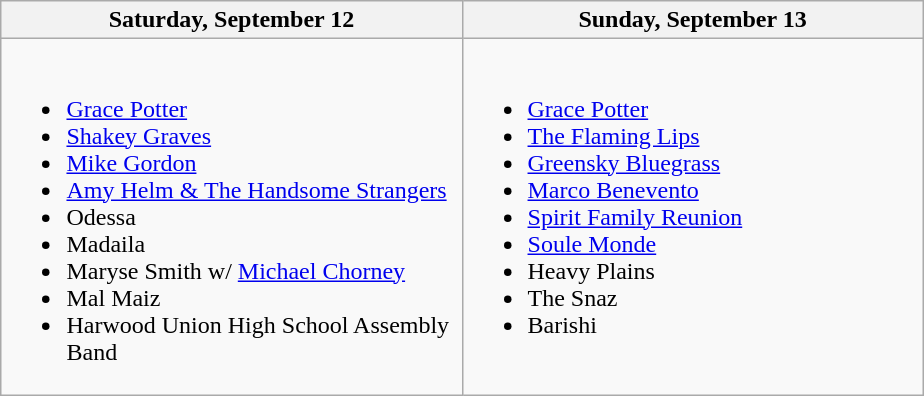<table class="wikitable" style="margin-left: auto; margin-right: auto; border: none;">
<tr>
<th style="width: 300px;">Saturday, September 12</th>
<th style="width: 300px;">Sunday, September 13</th>
</tr>
<tr valign="top">
<td><br><ul><li><a href='#'>Grace Potter</a></li><li><a href='#'>Shakey Graves</a></li><li><a href='#'>Mike Gordon</a></li><li><a href='#'>Amy Helm & The Handsome Strangers</a></li><li>Odessa</li><li>Madaila</li><li>Maryse Smith w/ <a href='#'>Michael Chorney</a></li><li>Mal Maiz</li><li>Harwood Union High School Assembly Band</li></ul></td>
<td><br><ul><li><a href='#'>Grace Potter</a></li><li><a href='#'>The Flaming Lips</a></li><li><a href='#'>Greensky Bluegrass</a></li><li><a href='#'>Marco Benevento</a></li><li><a href='#'>Spirit Family Reunion</a></li><li><a href='#'>Soule Monde</a></li><li>Heavy Plains</li><li>The Snaz</li><li>Barishi</li></ul></td>
</tr>
</table>
